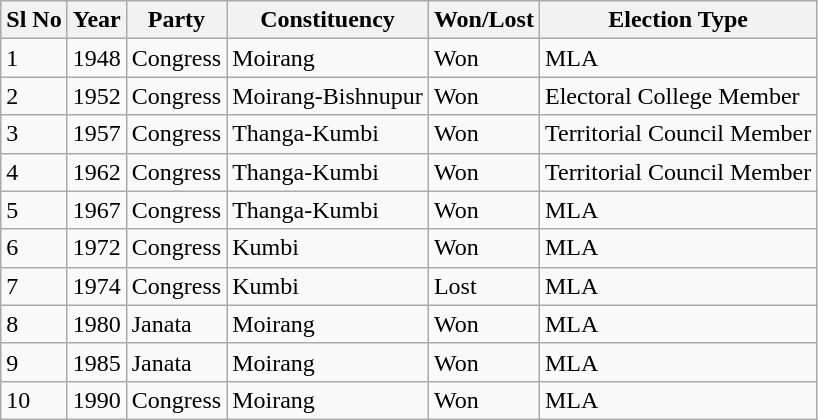<table class="wikitable">
<tr>
<th>Sl No</th>
<th>Year</th>
<th>Party</th>
<th>Constituency</th>
<th>Won/Lost</th>
<th>Election Type</th>
</tr>
<tr>
<td>1</td>
<td>1948</td>
<td>Congress</td>
<td>Moirang</td>
<td>Won</td>
<td>MLA</td>
</tr>
<tr>
<td>2</td>
<td>1952</td>
<td>Congress</td>
<td>Moirang-Bishnupur</td>
<td>Won</td>
<td>Electoral College Member</td>
</tr>
<tr>
<td>3</td>
<td>1957</td>
<td>Congress</td>
<td>Thanga-Kumbi</td>
<td>Won</td>
<td>Territorial Council Member</td>
</tr>
<tr>
<td>4</td>
<td>1962</td>
<td>Congress</td>
<td>Thanga-Kumbi</td>
<td>Won</td>
<td>Territorial Council Member</td>
</tr>
<tr>
<td>5</td>
<td>1967</td>
<td>Congress</td>
<td>Thanga-Kumbi</td>
<td>Won</td>
<td>MLA</td>
</tr>
<tr>
<td>6</td>
<td>1972</td>
<td>Congress</td>
<td>Kumbi</td>
<td>Won</td>
<td>MLA</td>
</tr>
<tr>
<td>7</td>
<td>1974</td>
<td>Congress</td>
<td>Kumbi</td>
<td>Lost</td>
<td>MLA</td>
</tr>
<tr>
<td>8</td>
<td>1980</td>
<td>Janata</td>
<td>Moirang</td>
<td>Won</td>
<td>MLA</td>
</tr>
<tr>
<td>9</td>
<td>1985</td>
<td>Janata</td>
<td>Moirang</td>
<td>Won</td>
<td>MLA</td>
</tr>
<tr>
<td>10</td>
<td>1990</td>
<td>Congress</td>
<td>Moirang</td>
<td>Won</td>
<td>MLA</td>
</tr>
</table>
